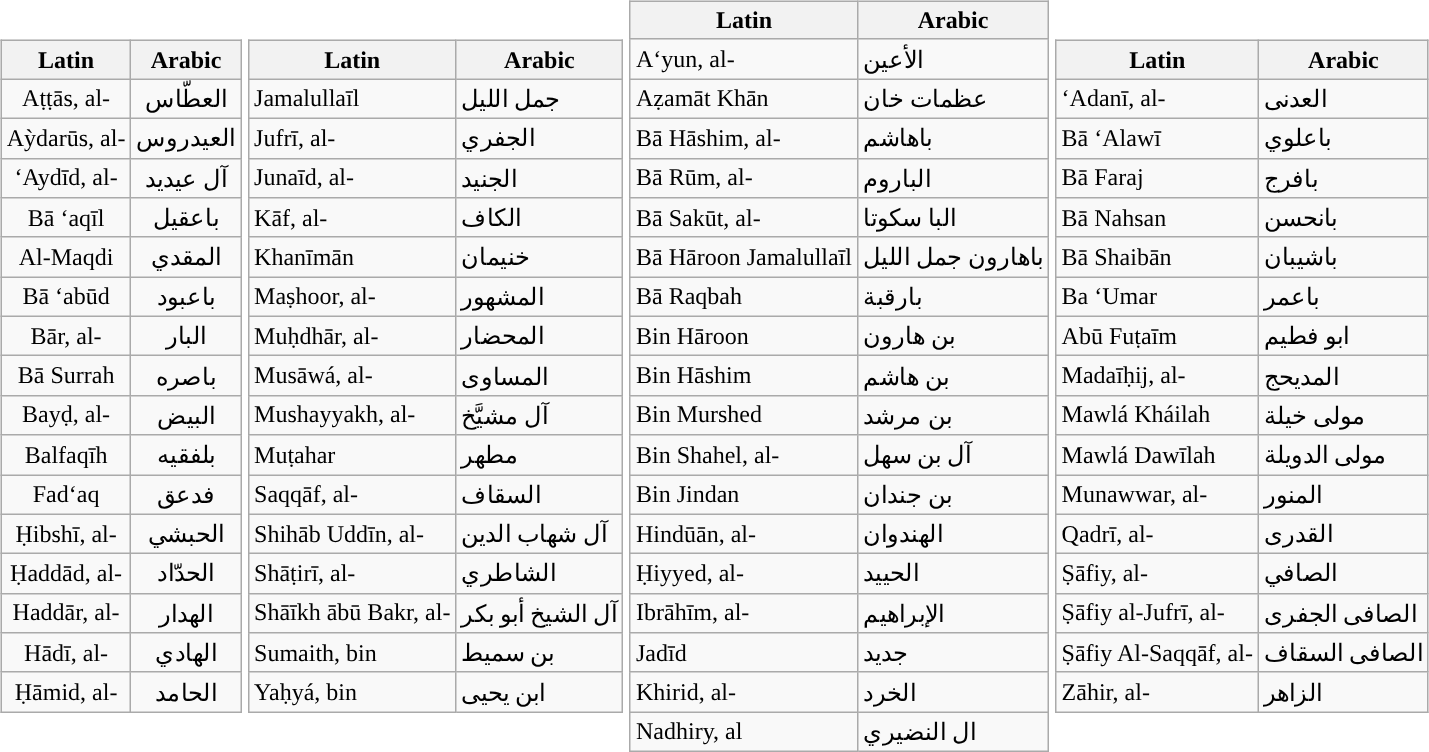<table border="0">
<tr>
<td style="text-align: center;"><br><table class="wikitable sortable" style="margin: 1em auto 1em auto;" border="1" >
<tr>
<th scope="col">Latin</th>
<th scope="col">Arabic</th>
</tr>
<tr>
<td>Aṭṭās, al-</td>
<td>العطّاس</td>
</tr>
<tr>
<td>Aỳdarūs, al-</td>
<td>العيدروس</td>
</tr>
<tr>
<td>ʻAydīd, al-</td>
<td>آل عيديد</td>
</tr>
<tr>
<td>Bā ʻaqīl</td>
<td>باعقيل</td>
</tr>
<tr>
<td>Al-Maqdi</td>
<td>المقدي</td>
</tr>
<tr>
<td>Bā ʻabūd</td>
<td>باعبود</td>
</tr>
<tr>
<td>Bār, al-</td>
<td>البار</td>
</tr>
<tr>
<td>Bā Surrah</td>
<td>باصره</td>
</tr>
<tr>
<td>Bayḍ, al-</td>
<td>البيض</td>
</tr>
<tr>
<td>Balfaqīh</td>
<td>بلفقيه</td>
</tr>
<tr>
<td>Fadʻaq</td>
<td>فدعق</td>
</tr>
<tr>
<td>Ḥibshī, al-</td>
<td>الحبشي</td>
</tr>
<tr>
<td>Ḥaddād, al-</td>
<td>الحدّاد</td>
</tr>
<tr>
<td>Haddār, al-</td>
<td>الهدار</td>
</tr>
<tr>
<td>Hādī, al-</td>
<td>الهادي</td>
</tr>
<tr>
<td>Ḥāmid, al-</td>
<td>الحامد</td>
</tr>
</table>
</td>
<td><br><table class="wikitable sortable" style="margin: 1em auto 1em auto;" border="1">
<tr>
<th scope="col">Latin</th>
<th scope="col">Arabic</th>
</tr>
<tr>
<td>Jamalullaīl</td>
<td>جمل الليل</td>
</tr>
<tr>
<td>Jufrī, al-</td>
<td>الجفري</td>
</tr>
<tr>
<td>Junaīd, al-</td>
<td>الجنيد</td>
</tr>
<tr>
<td>Kāf, al-</td>
<td>الكاف</td>
</tr>
<tr>
<td>Khanīmān</td>
<td>خنيمان</td>
</tr>
<tr>
<td>Maṣhoor, al-</td>
<td>المشهور</td>
</tr>
<tr>
<td>Muḥdhār, al-</td>
<td>المحضار</td>
</tr>
<tr>
<td>Musāwá, al-</td>
<td>المساوى</td>
</tr>
<tr>
<td>Mushayyakh, al-</td>
<td>آل مشيَّخ</td>
</tr>
<tr>
<td>Muṭahar</td>
<td>مطهر</td>
</tr>
<tr>
<td>Saqqāf, al-</td>
<td>السقاف</td>
</tr>
<tr>
<td>Shihāb Uddīn, al-</td>
<td>آل شهاب الدين</td>
</tr>
<tr>
<td>Shāṭirī, al-</td>
<td>الشاطري</td>
</tr>
<tr>
<td>Shāīkh ābū Bakr, al-</td>
<td>آل الشيخ أبو بكر</td>
</tr>
<tr>
<td>Sumaith, bin</td>
<td>بن سميط</td>
</tr>
<tr>
<td>Yaḥyá, bin</td>
<td>ابن يحيى</td>
</tr>
</table>
</td>
<td><br><table class="wikitable sortable" style="margin: 1em auto 1em auto;" border="1">
<tr>
<th scope="col">Latin</th>
<th scope="col">Arabic</th>
</tr>
<tr>
<td>Aʻyun, al-</td>
<td>الأعين</td>
</tr>
<tr>
<td>Aẓamāt Khān</td>
<td>عظمات خان</td>
</tr>
<tr>
<td>Bā Hāshim, al-</td>
<td>باهاشم</td>
</tr>
<tr>
<td>Bā Rūm, al-</td>
<td>الباروم</td>
</tr>
<tr>
<td>Bā Sakūt, al-</td>
<td>البا سكوتا</td>
</tr>
<tr>
<td>Bā Hāroon Jamalullaīl</td>
<td>باهارون جمل الليل</td>
</tr>
<tr>
<td>Bā Raqbah</td>
<td>بارقبة</td>
</tr>
<tr>
<td>Bin Hāroon</td>
<td>بن هارون</td>
</tr>
<tr>
<td>Bin Hāshim</td>
<td>بن هاشم</td>
</tr>
<tr>
<td>Bin Murshed</td>
<td>بن مرشد</td>
</tr>
<tr>
<td>Bin Shahel, al-</td>
<td>آل بن سهل</td>
</tr>
<tr>
<td>Bin Jindan</td>
<td>بن جندان</td>
</tr>
<tr>
<td>Hindūān, al-</td>
<td>الهندوان</td>
</tr>
<tr>
<td>Ḥiyyed, al-</td>
<td>الحييد</td>
</tr>
<tr>
<td>Ibrāhīm, al-</td>
<td>الإبراهيم</td>
</tr>
<tr>
<td>Jadīd</td>
<td>جديد</td>
</tr>
<tr>
<td>Khirid, al-</td>
<td>الخرد</td>
</tr>
<tr>
<td>Nadhiry, al</td>
<td>ال النضيري</td>
</tr>
</table>
</td>
<td><br><table class="wikitable sortable" style="margin: 1em auto 1em auto;" border="1">
<tr>
<th scope="col">Latin</th>
<th scope="col">Arabic</th>
</tr>
<tr>
<td>ʻAdanī, al-</td>
<td>العدنى</td>
</tr>
<tr>
<td>Bā ʻAlawī</td>
<td>باعلوي</td>
</tr>
<tr>
<td>Bā Faraj</td>
<td>بافرج</td>
</tr>
<tr>
<td>Bā Nahsan</td>
<td>بانحسن</td>
</tr>
<tr>
<td>Bā Shaibān</td>
<td>باشيبان</td>
</tr>
<tr>
<td>Ba ʻUmar</td>
<td>باعمر</td>
</tr>
<tr>
<td>Abū Fuṭaīm</td>
<td>ابو فطيم</td>
</tr>
<tr>
<td>Madaīḥij, al-</td>
<td>المديحج</td>
</tr>
<tr>
<td>Mawlá Kháilah</td>
<td>مولى خيلة</td>
</tr>
<tr>
<td>Mawlá Dawīlah</td>
<td>مولى الدويلة</td>
</tr>
<tr>
<td>Munawwar, al-</td>
<td>المنور</td>
</tr>
<tr>
<td>Qadrī, al-</td>
<td>القدرى</td>
</tr>
<tr>
<td>Ṣāfiy, al-</td>
<td>الصافي</td>
</tr>
<tr>
<td>Ṣāfiy al-Jufrī, al-</td>
<td>الصافى الجفرى</td>
</tr>
<tr>
<td>Ṣāfiy Al-Saqqāf, al-</td>
<td>الصافى السقاف</td>
</tr>
<tr>
<td>Zāhir, al-</td>
<td>الزاهر</td>
</tr>
</table>
</td>
</tr>
</table>
